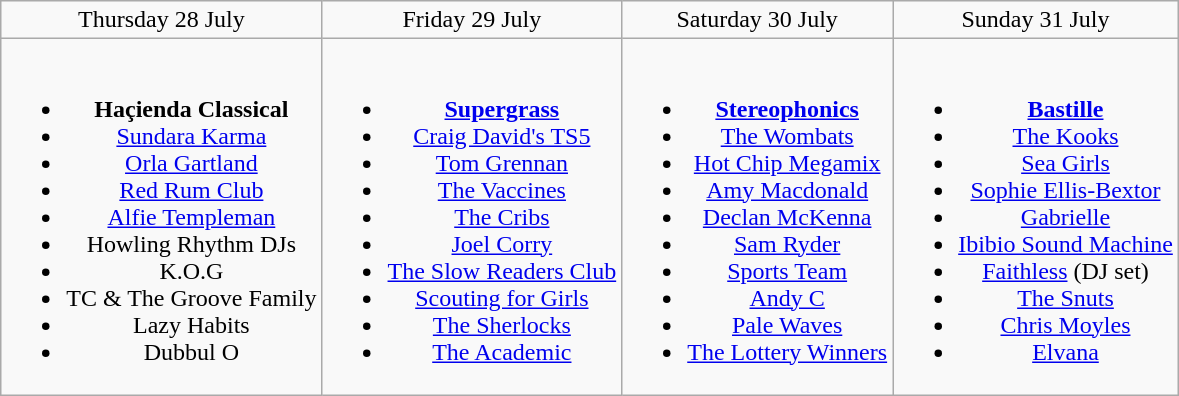<table class="wikitable" style="text-align:center;">
<tr>
<td>Thursday 28 July</td>
<td>Friday 29 July</td>
<td>Saturday 30 July</td>
<td>Sunday 31 July</td>
</tr>
<tr>
<td><br><ul><li><strong>Haçienda Classical</strong></li><li><a href='#'>Sundara Karma</a></li><li><a href='#'>Orla Gartland</a></li><li><a href='#'>Red Rum Club</a></li><li><a href='#'>Alfie Templeman</a></li><li>Howling Rhythm DJs</li><li>K.O.G</li><li>TC & The Groove Family</li><li>Lazy Habits</li><li>Dubbul O</li></ul></td>
<td><br><ul><li><strong><a href='#'>Supergrass</a></strong></li><li><a href='#'>Craig David's TS5</a></li><li><a href='#'>Tom Grennan</a></li><li><a href='#'>The Vaccines</a></li><li><a href='#'>The Cribs</a></li><li><a href='#'>Joel Corry</a></li><li><a href='#'>The Slow Readers Club</a></li><li><a href='#'>Scouting for Girls</a></li><li><a href='#'>The Sherlocks</a></li><li><a href='#'>The Academic</a></li></ul></td>
<td><br><ul><li><strong><a href='#'>Stereophonics</a></strong></li><li><a href='#'>The Wombats</a></li><li><a href='#'>Hot Chip Megamix</a></li><li><a href='#'>Amy Macdonald</a></li><li><a href='#'>Declan McKenna</a></li><li><a href='#'>Sam Ryder</a></li><li><a href='#'>Sports Team</a></li><li><a href='#'>Andy C</a></li><li><a href='#'>Pale Waves</a></li><li><a href='#'>The Lottery Winners</a></li></ul></td>
<td><br><ul><li><strong><a href='#'>Bastille</a></strong></li><li><a href='#'>The Kooks</a></li><li><a href='#'>Sea Girls</a></li><li><a href='#'>Sophie Ellis-Bextor</a></li><li><a href='#'>Gabrielle</a></li><li><a href='#'>Ibibio Sound Machine</a></li><li><a href='#'>Faithless</a> (DJ set)</li><li><a href='#'>The Snuts</a></li><li><a href='#'>Chris Moyles</a></li><li><a href='#'>Elvana</a></li></ul></td>
</tr>
</table>
